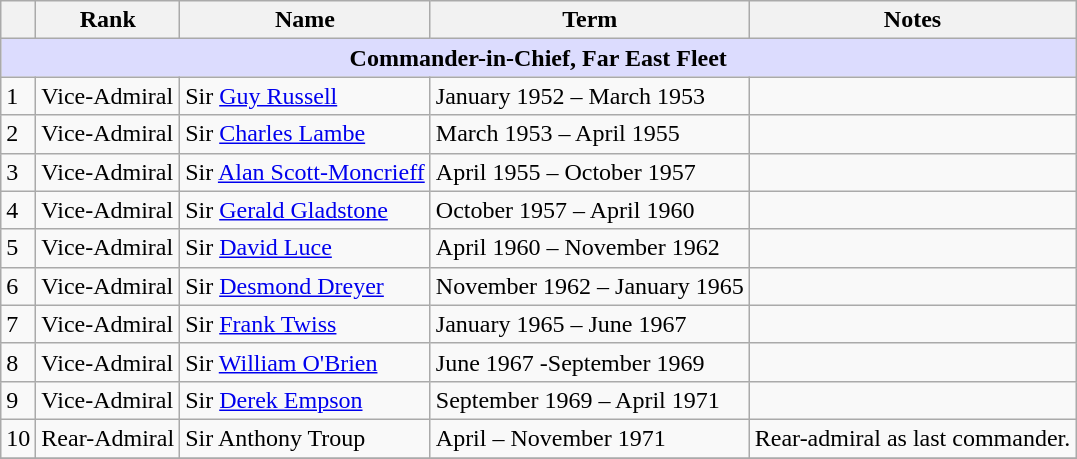<table class="wikitable">
<tr>
<th></th>
<th>Rank</th>
<th>Name</th>
<th>Term</th>
<th>Notes</th>
</tr>
<tr>
<td colspan="5" align="center" style="background:#dcdcfe;"><strong>Commander-in-Chief, Far East Fleet</strong></td>
</tr>
<tr>
<td>1</td>
<td>Vice-Admiral</td>
<td>Sir <a href='#'>Guy Russell</a></td>
<td>January 1952 – March 1953</td>
<td></td>
</tr>
<tr>
<td>2</td>
<td>Vice-Admiral</td>
<td>Sir <a href='#'>Charles Lambe</a></td>
<td>March 1953 – April 1955</td>
<td></td>
</tr>
<tr>
<td>3</td>
<td>Vice-Admiral</td>
<td>Sir <a href='#'>Alan Scott-Moncrieff</a></td>
<td>April 1955 – October 1957</td>
<td></td>
</tr>
<tr>
<td>4</td>
<td>Vice-Admiral</td>
<td>Sir <a href='#'>Gerald Gladstone</a></td>
<td>October 1957 – April 1960</td>
<td></td>
</tr>
<tr>
<td>5</td>
<td>Vice-Admiral</td>
<td>Sir <a href='#'>David Luce</a></td>
<td>April 1960 – November 1962</td>
<td></td>
</tr>
<tr>
<td>6</td>
<td>Vice-Admiral</td>
<td>Sir <a href='#'>Desmond Dreyer</a></td>
<td>November 1962 – January 1965</td>
<td></td>
</tr>
<tr>
<td>7</td>
<td>Vice-Admiral</td>
<td>Sir <a href='#'>Frank Twiss</a></td>
<td>January 1965 – June 1967</td>
<td></td>
</tr>
<tr>
<td>8</td>
<td>Vice-Admiral</td>
<td>Sir <a href='#'>William O'Brien</a></td>
<td>June 1967 -September 1969</td>
<td></td>
</tr>
<tr>
<td>9</td>
<td>Vice-Admiral</td>
<td>Sir <a href='#'>Derek Empson</a></td>
<td>September 1969 – April 1971</td>
<td></td>
</tr>
<tr>
<td>10</td>
<td>Rear-Admiral</td>
<td>Sir Anthony Troup</td>
<td>April – November 1971</td>
<td>Rear-admiral as last commander.</td>
</tr>
<tr>
</tr>
</table>
